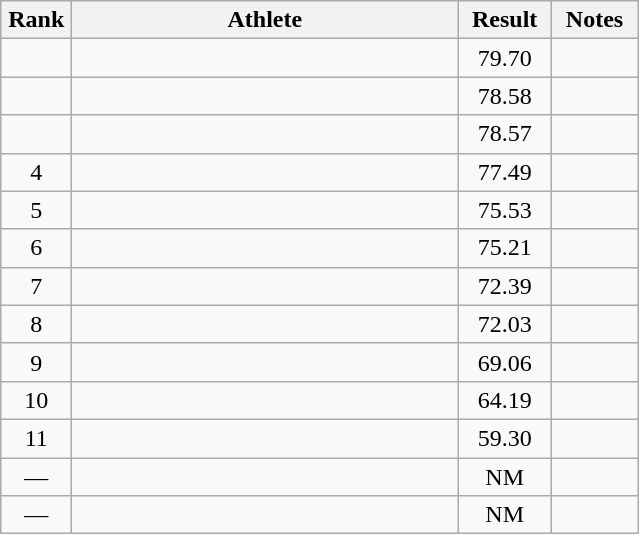<table class="wikitable" style="text-align:center">
<tr>
<th width=40>Rank</th>
<th width=250>Athlete</th>
<th width=55>Result</th>
<th width=50>Notes</th>
</tr>
<tr>
<td></td>
<td align=left></td>
<td>79.70</td>
<td></td>
</tr>
<tr>
<td></td>
<td align=left></td>
<td>78.58</td>
<td></td>
</tr>
<tr>
<td></td>
<td align=left></td>
<td>78.57</td>
<td></td>
</tr>
<tr>
<td>4</td>
<td align=left></td>
<td>77.49</td>
<td></td>
</tr>
<tr>
<td>5</td>
<td align=left></td>
<td>75.53</td>
<td></td>
</tr>
<tr>
<td>6</td>
<td align=left></td>
<td>75.21</td>
<td></td>
</tr>
<tr>
<td>7</td>
<td align=left></td>
<td>72.39</td>
<td></td>
</tr>
<tr>
<td>8</td>
<td align=left></td>
<td>72.03</td>
<td></td>
</tr>
<tr>
<td>9</td>
<td align=left></td>
<td>69.06</td>
<td></td>
</tr>
<tr>
<td>10</td>
<td align=left></td>
<td>64.19</td>
<td></td>
</tr>
<tr>
<td>11</td>
<td align=left></td>
<td>59.30</td>
<td></td>
</tr>
<tr>
<td>—</td>
<td align=left></td>
<td>NM</td>
<td></td>
</tr>
<tr>
<td>—</td>
<td align=left></td>
<td>NM</td>
<td></td>
</tr>
</table>
